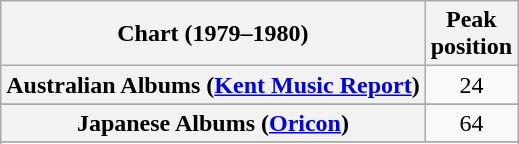<table class="wikitable sortable plainrowheaders" style="text-align:center">
<tr>
<th scope="col">Chart (1979–1980)</th>
<th scope="col">Peak<br>position</th>
</tr>
<tr>
<th scope="row">Australian Albums (<a href='#'>Kent Music Report</a>)</th>
<td>24</td>
</tr>
<tr>
</tr>
<tr>
<th scope="row">Japanese Albums (<a href='#'>Oricon</a>)</th>
<td>64</td>
</tr>
<tr>
</tr>
<tr>
</tr>
<tr>
</tr>
</table>
